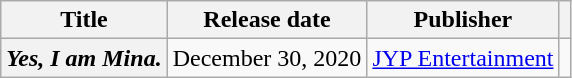<table class="wikitable plainrowheaders" style="text-align:center">
<tr>
<th scope="col">Title</th>
<th scope="col">Release date</th>
<th scope="col">Publisher</th>
<th scope="col"></th>
</tr>
<tr>
<th scope="row"><em>Yes, I am Mina.</em></th>
<td>December 30, 2020</td>
<td><a href='#'>JYP Entertainment</a></td>
<td></td>
</tr>
</table>
